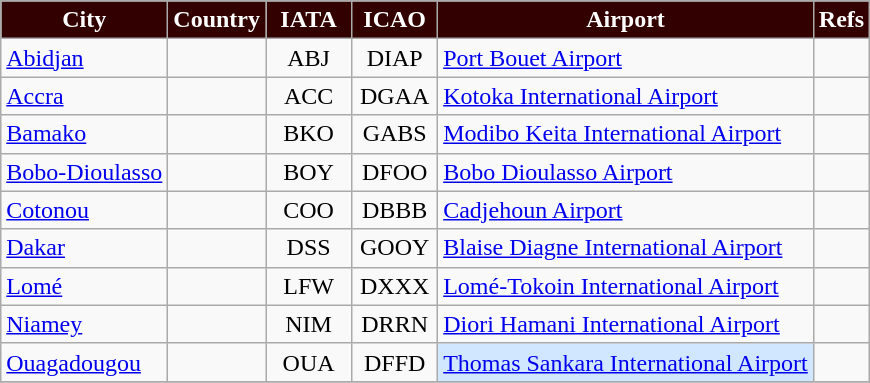<table class="sortable wikitable toccolours">
<tr>
<th style="background-color:#330000;color: white">City</th>
<th style="background-color:#330000;color: white">Country</th>
<th style="background-color:#330000;color: white" width=50px>IATA</th>
<th style="background-color:#330000;color: white" width=50px>ICAO</th>
<th style="background-color:#330000;color: white">Airport</th>
<th style="background-color:#330000;color: white" class="unsortable">Refs</th>
</tr>
<tr>
<td><a href='#'>Abidjan</a></td>
<td></td>
<td align=center>ABJ</td>
<td align=center>DIAP</td>
<td><a href='#'>Port Bouet Airport</a></td>
<td></td>
</tr>
<tr>
<td><a href='#'>Accra</a></td>
<td></td>
<td align=center>ACC</td>
<td align=center>DGAA</td>
<td><a href='#'>Kotoka International Airport</a></td>
<td></td>
</tr>
<tr>
<td><a href='#'>Bamako</a></td>
<td></td>
<td align=center>BKO</td>
<td align=center>GABS</td>
<td><a href='#'>Modibo Keita International Airport</a></td>
<td></td>
</tr>
<tr>
<td><a href='#'>Bobo-Dioulasso</a></td>
<td></td>
<td align=center>BOY</td>
<td align=center>DFOO</td>
<td><a href='#'>Bobo Dioulasso Airport</a></td>
<td></td>
</tr>
<tr>
<td><a href='#'>Cotonou</a></td>
<td></td>
<td align=center>COO</td>
<td align=center>DBBB</td>
<td><a href='#'>Cadjehoun Airport</a></td>
<td></td>
</tr>
<tr>
<td><a href='#'>Dakar</a></td>
<td></td>
<td align=center>DSS</td>
<td align=center>GOOY</td>
<td><a href='#'>Blaise Diagne International Airport</a></td>
<td align=center></td>
</tr>
<tr>
<td><a href='#'>Lomé</a></td>
<td></td>
<td align=center>LFW</td>
<td align=center>DXXX</td>
<td><a href='#'>Lomé-Tokoin International Airport</a></td>
<td></td>
</tr>
<tr>
<td><a href='#'>Niamey</a></td>
<td></td>
<td align=center>NIM</td>
<td align=center>DRRN</td>
<td><a href='#'>Diori Hamani International Airport</a></td>
<td></td>
</tr>
<tr>
<td><a href='#'>Ouagadougou</a></td>
<td></td>
<td align=center>OUA</td>
<td align=center>DFFD</td>
<td bgcolor=#D0E7FF><a href='#'>Thomas Sankara International Airport</a></td>
<td></td>
</tr>
<tr>
</tr>
</table>
